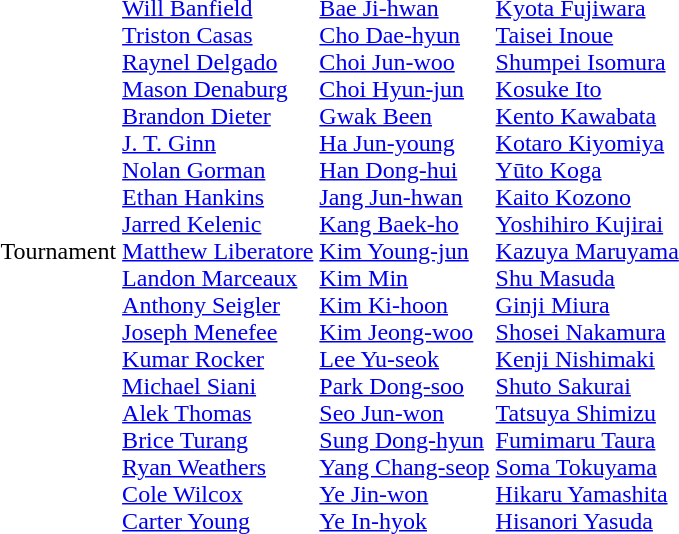<table>
<tr>
<td>Tournament</td>
<td><br><a href='#'>Will Banfield</a><br><a href='#'>Triston Casas</a><br><a href='#'>Raynel Delgado</a><br><a href='#'>Mason Denaburg</a><br><a href='#'>Brandon Dieter</a><br><a href='#'>J. T. Ginn</a><br><a href='#'>Nolan Gorman</a><br><a href='#'>Ethan Hankins</a><br><a href='#'>Jarred Kelenic</a><br><a href='#'>Matthew Liberatore</a><br><a href='#'>Landon Marceaux</a><br><a href='#'>Anthony Seigler</a><br><a href='#'>Joseph Menefee</a><br><a href='#'>Kumar Rocker</a><br><a href='#'>Michael Siani</a><br><a href='#'>Alek Thomas</a><br><a href='#'>Brice Turang</a><br><a href='#'>Ryan Weathers</a><br><a href='#'>Cole Wilcox</a><br><a href='#'>Carter Young</a></td>
<td><br><a href='#'>Bae Ji-hwan</a><br><a href='#'>Cho Dae-hyun</a><br><a href='#'>Choi Jun-woo</a><br><a href='#'>Choi Hyun-jun</a><br><a href='#'>Gwak Been</a><br><a href='#'>Ha Jun-young</a><br><a href='#'>Han Dong-hui</a><br><a href='#'>Jang Jun-hwan</a><br><a href='#'>Kang Baek-ho</a><br><a href='#'>Kim Young-jun</a><br><a href='#'>Kim Min</a><br><a href='#'>Kim Ki-hoon</a><br><a href='#'>Kim Jeong-woo</a><br><a href='#'>Lee Yu-seok</a><br><a href='#'>Park Dong-soo</a><br><a href='#'>Seo Jun-won</a><br><a href='#'>Sung Dong-hyun</a><br><a href='#'>Yang Chang-seop</a><br><a href='#'>Ye Jin-won</a><br><a href='#'>Ye In-hyok</a></td>
<td><br><a href='#'>Kyota Fujiwara</a><br><a href='#'>Taisei Inoue</a><br><a href='#'>Shumpei Isomura</a><br><a href='#'>Kosuke Ito</a><br><a href='#'>Kento Kawabata</a><br><a href='#'>Kotaro Kiyomiya</a><br><a href='#'>Yūto Koga</a><br><a href='#'>Kaito Kozono</a><br><a href='#'>Yoshihiro Kujirai</a><br><a href='#'>Kazuya Maruyama</a><br><a href='#'>Shu Masuda</a><br><a href='#'>Ginji Miura</a><br><a href='#'>Shosei Nakamura</a><br><a href='#'>Kenji Nishimaki</a><br><a href='#'>Shuto Sakurai</a><br><a href='#'>Tatsuya Shimizu</a><br><a href='#'>Fumimaru Taura</a><br><a href='#'>Soma Tokuyama</a><br><a href='#'>Hikaru Yamashita</a><br><a href='#'>Hisanori Yasuda</a></td>
</tr>
</table>
